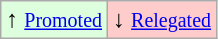<table class="wikitable" align="center">
<tr>
<td style="background:#ddffdd">↑ <small><a href='#'>Promoted</a></small></td>
<td style="background:#ffcccc">↓ <small><a href='#'>Relegated</a></small></td>
</tr>
</table>
